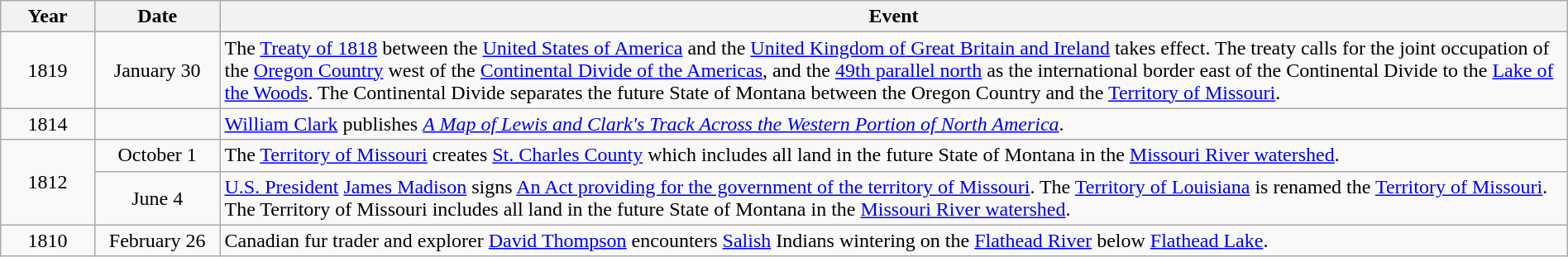<table class="wikitable" style="width:100%;">
<tr>
<th style="width:6%">Year</th>
<th style="width:8%">Date</th>
<th style="width:86%">Event</th>
</tr>
<tr>
<td align=center rowspan=1>1819</td>
<td align=center>January 30</td>
<td>The <a href='#'>Treaty of 1818</a> between the <a href='#'>United States of America</a> and the <a href='#'>United Kingdom of Great Britain and Ireland</a> takes effect. The treaty calls for the joint occupation of the <a href='#'>Oregon Country</a> west of the <a href='#'>Continental Divide of the Americas</a>, and the <a href='#'>49th parallel north</a> as the international border east of the Continental Divide to the <a href='#'>Lake of the Woods</a>.  The Continental Divide separates the future State of Montana between the Oregon Country and the <a href='#'>Territory of Missouri</a>.</td>
</tr>
<tr>
<td align=center rowspan=1>1814</td>
<td align=center> </td>
<td><a href='#'>William Clark</a> publishes <a href='#'><em>A Map of Lewis and Clark's Track Across the Western Portion of North America</em></a>.</td>
</tr>
<tr>
<td align=center rowspan=2>1812</td>
<td align=center>October 1</td>
<td>The <a href='#'>Territory of Missouri</a> creates <a href='#'>St. Charles County</a> which includes all land in the future State of Montana in the <a href='#'>Missouri River watershed</a>.</td>
</tr>
<tr>
<td align=center>June 4</td>
<td><a href='#'>U.S. President</a> <a href='#'>James Madison</a> signs <a href='#'>An Act providing for the government of the territory of Missouri</a>. The <a href='#'>Territory of Louisiana</a> is renamed the <a href='#'>Territory of Missouri</a>. The Territory of Missouri includes all land in the future State of Montana in the <a href='#'>Missouri River watershed</a>.</td>
</tr>
<tr>
<td align=center rowspan=1>1810</td>
<td align=center>February 26</td>
<td>Canadian fur trader and explorer <a href='#'>David Thompson</a> encounters <a href='#'>Salish</a> Indians wintering on the <a href='#'>Flathead River</a> below <a href='#'>Flathead Lake</a>.</td>
</tr>
</table>
